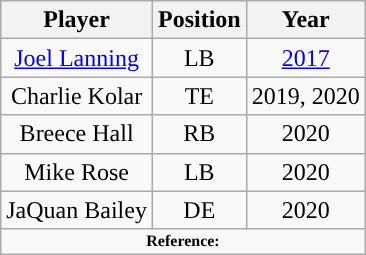<table class="wikitable" style="text-align: center">
<tr align=center>
<th>Player</th>
<th>Position</th>
<th>Year</th>
</tr>
<tr align=center>
<td><a href='#'>Joel Lanning</a></td>
<td>LB</td>
<td><a href='#'>2017</a></td>
</tr>
<tr>
<td>Charlie Kolar</td>
<td>TE</td>
<td>2019, 2020</td>
</tr>
<tr>
<td>Breece Hall</td>
<td>RB</td>
<td>2020</td>
</tr>
<tr>
<td>Mike Rose</td>
<td>LB</td>
<td>2020</td>
</tr>
<tr>
<td>JaQuan Bailey</td>
<td>DE</td>
<td>2020</td>
</tr>
<tr align="center">
<td colspan="5" style="font-size:8pt; text-align:center;"><strong>Reference:</strong></td>
</tr>
</table>
